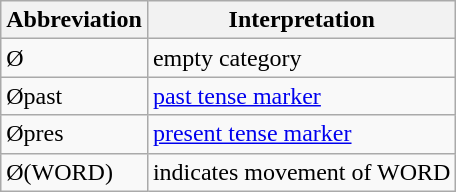<table class="wikitable">
<tr>
<th>Abbreviation</th>
<th>Interpretation</th>
</tr>
<tr>
<td>Ø</td>
<td>empty category</td>
</tr>
<tr>
<td>Øpast</td>
<td><a href='#'>past tense marker</a></td>
</tr>
<tr>
<td>Øpres</td>
<td><a href='#'>present tense marker</a></td>
</tr>
<tr>
<td>Ø(WORD)</td>
<td>indicates movement of WORD</td>
</tr>
</table>
